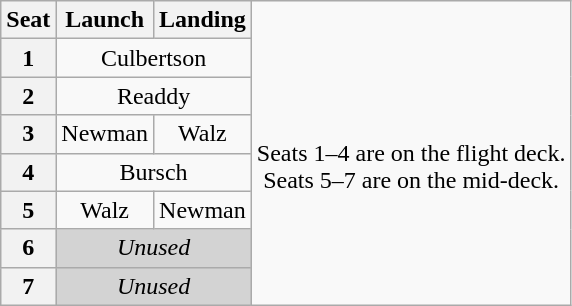<table class="wikitable" style="text-align:center">
<tr>
<th>Seat</th>
<th>Launch</th>
<th>Landing</th>
<td rowspan=8><br>Seats 1–4 are on the flight deck.<br>Seats 5–7 are on the mid-deck.</td>
</tr>
<tr>
<th>1</th>
<td colspan=2>Culbertson</td>
</tr>
<tr>
<th>2</th>
<td colspan=2>Readdy</td>
</tr>
<tr>
<th>3</th>
<td>Newman</td>
<td>Walz</td>
</tr>
<tr>
<th>4</th>
<td colspan=2>Bursch</td>
</tr>
<tr>
<th>5</th>
<td>Walz</td>
<td>Newman</td>
</tr>
<tr>
<th>6</th>
<td colspan=2 style="background-color:lightgray"><em>Unused</em></td>
</tr>
<tr>
<th>7</th>
<td colspan=2 style="background-color:lightgray"><em>Unused</em></td>
</tr>
</table>
